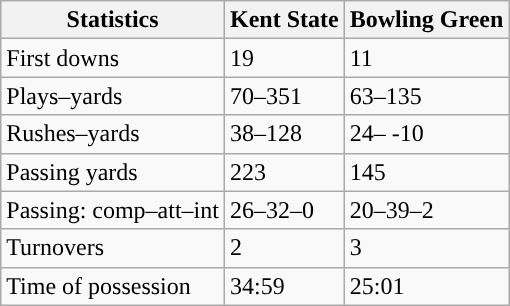<table class="wikitable" style="float:left">
<tr>
<th>Statistics</th>
<th>Kent State</th>
<th>Bowling Green</th>
</tr>
<tr>
<td>First downs</td>
<td>19</td>
<td>11</td>
</tr>
<tr>
<td>Plays–yards</td>
<td>70–351</td>
<td>63–135</td>
</tr>
<tr>
<td>Rushes–yards</td>
<td>38–128</td>
<td>24– -10</td>
</tr>
<tr>
<td>Passing yards</td>
<td>223</td>
<td>145</td>
</tr>
<tr>
<td>Passing: comp–att–int</td>
<td>26–32–0</td>
<td>20–39–2</td>
</tr>
<tr>
<td>Turnovers</td>
<td>2</td>
<td>3</td>
</tr>
<tr>
<td>Time of possession</td>
<td>34:59</td>
<td>25:01</td>
</tr>
</table>
